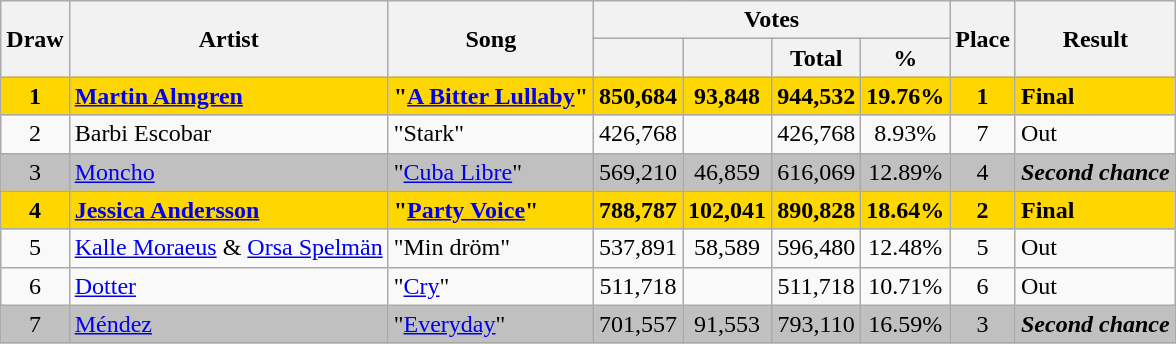<table class="sortable wikitable" style="margin: 1em auto 1em auto; text-align:center;">
<tr>
<th rowspan="2">Draw</th>
<th rowspan="2">Artist</th>
<th rowspan="2">Song</th>
<th colspan="4" class="unsortable">Votes</th>
<th rowspan="2">Place</th>
<th rowspan="2">Result</th>
</tr>
<tr>
<th></th>
<th></th>
<th>Total</th>
<th>%</th>
</tr>
<tr style="background:gold;">
<td><strong>1</strong></td>
<td align="left"><strong><a href='#'>Martin Almgren</a></strong></td>
<td align="left"><strong>"<a href='#'>A Bitter Lullaby</a>"</strong></td>
<td><strong>850,684</strong></td>
<td><strong>93,848</strong></td>
<td><strong>944,532</strong></td>
<td><strong>19.76%</strong></td>
<td><strong>1</strong></td>
<td align="left"><strong>Final</strong></td>
</tr>
<tr>
<td>2</td>
<td align="left">Barbi Escobar</td>
<td align="left">"Stark"</td>
<td>426,768</td>
<td></td>
<td>426,768</td>
<td>8.93%</td>
<td>7</td>
<td align="left">Out</td>
</tr>
<tr style="background:silver;">
<td>3</td>
<td align="left"><a href='#'>Moncho</a></td>
<td align="left">"<a href='#'>Cuba Libre</a>"</td>
<td>569,210</td>
<td>46,859</td>
<td>616,069</td>
<td>12.89%</td>
<td>4</td>
<td align="left"><strong><em>Second chance</em></strong></td>
</tr>
<tr style="background:gold;">
<td><strong>4</strong></td>
<td align="left"><strong><a href='#'>Jessica Andersson</a></strong></td>
<td align="left"><strong>"<a href='#'>Party Voice</a>"</strong></td>
<td><strong>788,787</strong></td>
<td><strong>102,041</strong></td>
<td><strong>890,828</strong></td>
<td><strong>18.64%</strong></td>
<td><strong>2</strong></td>
<td align="left"><strong>Final</strong></td>
</tr>
<tr>
<td>5</td>
<td align="left"><a href='#'>Kalle Moraeus</a> & <a href='#'>Orsa Spelmän</a></td>
<td align="left">"Min dröm"</td>
<td>537,891</td>
<td>58,589</td>
<td>596,480</td>
<td>12.48%</td>
<td>5</td>
<td align="left">Out</td>
</tr>
<tr>
<td>6</td>
<td align="left"><a href='#'>Dotter</a></td>
<td align="left">"<a href='#'>Cry</a>"</td>
<td>511,718</td>
<td></td>
<td>511,718</td>
<td>10.71%</td>
<td>6</td>
<td align="left">Out</td>
</tr>
<tr style="background:silver;">
<td>7</td>
<td align="left"><a href='#'>Méndez</a></td>
<td align="left">"<a href='#'>Everyday</a>"</td>
<td>701,557</td>
<td>91,553</td>
<td>793,110</td>
<td>16.59%</td>
<td>3</td>
<td align="left"><strong><em>Second chance</em></strong></td>
</tr>
</table>
